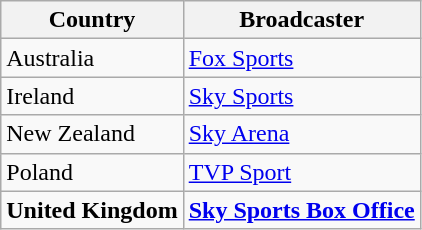<table class="wikitable">
<tr>
<th align=center>Country</th>
<th align=center>Broadcaster</th>
</tr>
<tr>
<td>Australia</td>
<td><a href='#'>Fox Sports</a></td>
</tr>
<tr>
<td>Ireland</td>
<td><a href='#'>Sky Sports</a></td>
</tr>
<tr>
<td>New Zealand</td>
<td><a href='#'>Sky Arena</a></td>
</tr>
<tr>
<td>Poland</td>
<td><a href='#'>TVP Sport</a></td>
</tr>
<tr>
<td><strong>United Kingdom</strong></td>
<td><strong><a href='#'>Sky Sports Box Office</a></strong></td>
</tr>
</table>
